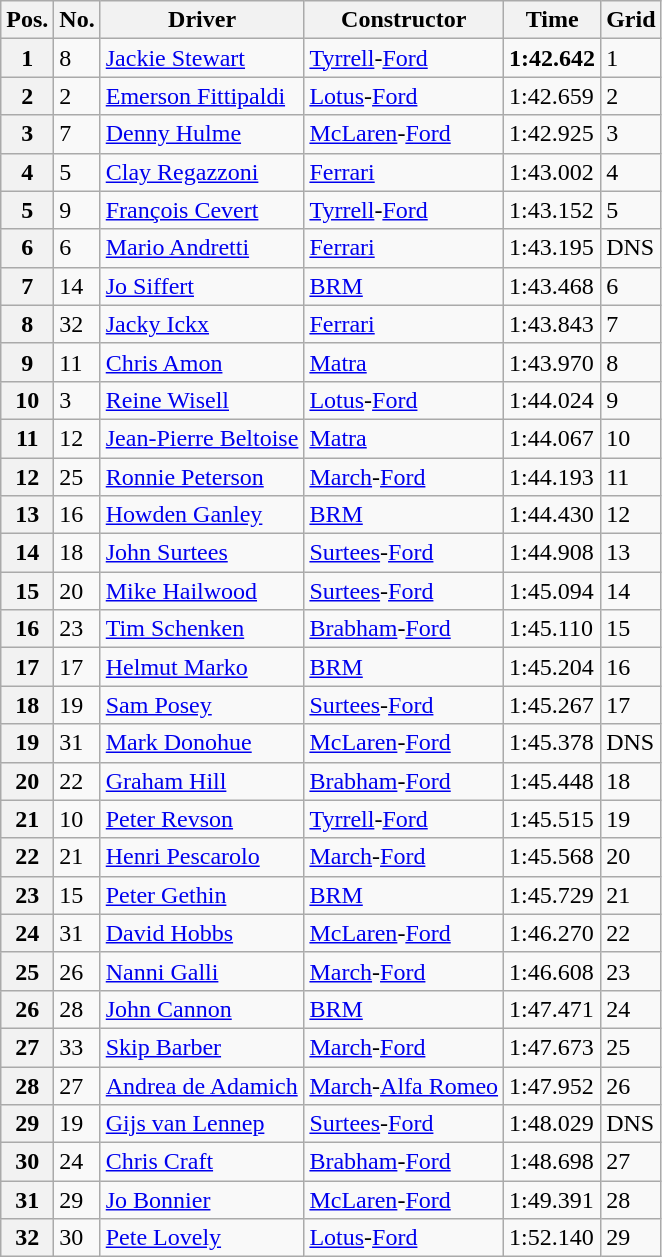<table class="wikitable sortable">
<tr>
<th>Pos.</th>
<th>No.</th>
<th>Driver</th>
<th>Constructor</th>
<th>Time</th>
<th>Grid</th>
</tr>
<tr>
<th>1</th>
<td>8</td>
<td> <a href='#'>Jackie Stewart</a></td>
<td><a href='#'>Tyrrell</a>-<a href='#'>Ford</a></td>
<td><strong>1:42.642</strong></td>
<td>1</td>
</tr>
<tr>
<th>2</th>
<td>2</td>
<td> <a href='#'>Emerson Fittipaldi</a></td>
<td><a href='#'>Lotus</a>-<a href='#'>Ford</a></td>
<td>1:42.659</td>
<td>2</td>
</tr>
<tr>
<th>3</th>
<td>7</td>
<td> <a href='#'>Denny Hulme</a></td>
<td><a href='#'>McLaren</a>-<a href='#'>Ford</a></td>
<td>1:42.925</td>
<td>3</td>
</tr>
<tr>
<th>4</th>
<td>5</td>
<td> <a href='#'>Clay Regazzoni</a></td>
<td><a href='#'>Ferrari</a></td>
<td>1:43.002</td>
<td>4</td>
</tr>
<tr>
<th>5</th>
<td>9</td>
<td> <a href='#'>François Cevert</a></td>
<td><a href='#'>Tyrrell</a>-<a href='#'>Ford</a></td>
<td>1:43.152</td>
<td>5</td>
</tr>
<tr>
<th>6</th>
<td>6</td>
<td> <a href='#'>Mario Andretti</a></td>
<td><a href='#'>Ferrari</a></td>
<td>1:43.195</td>
<td>DNS</td>
</tr>
<tr>
<th>7</th>
<td>14</td>
<td> <a href='#'>Jo Siffert</a></td>
<td><a href='#'>BRM</a></td>
<td>1:43.468</td>
<td>6</td>
</tr>
<tr>
<th>8</th>
<td>32</td>
<td> <a href='#'>Jacky Ickx</a></td>
<td><a href='#'>Ferrari</a></td>
<td>1:43.843</td>
<td>7</td>
</tr>
<tr>
<th>9</th>
<td>11</td>
<td> <a href='#'>Chris Amon</a></td>
<td><a href='#'>Matra</a></td>
<td>1:43.970</td>
<td>8</td>
</tr>
<tr>
<th>10</th>
<td>3</td>
<td> <a href='#'>Reine Wisell</a></td>
<td><a href='#'>Lotus</a>-<a href='#'>Ford</a></td>
<td>1:44.024</td>
<td>9</td>
</tr>
<tr>
<th>11</th>
<td>12</td>
<td> <a href='#'>Jean-Pierre Beltoise</a></td>
<td><a href='#'>Matra</a></td>
<td>1:44.067</td>
<td>10</td>
</tr>
<tr>
<th>12</th>
<td>25</td>
<td> <a href='#'>Ronnie Peterson</a></td>
<td><a href='#'>March</a>-<a href='#'>Ford</a></td>
<td>1:44.193</td>
<td>11</td>
</tr>
<tr>
<th>13</th>
<td>16</td>
<td> <a href='#'>Howden Ganley</a></td>
<td><a href='#'>BRM</a></td>
<td>1:44.430</td>
<td>12</td>
</tr>
<tr>
<th>14</th>
<td>18</td>
<td> <a href='#'>John Surtees</a></td>
<td><a href='#'>Surtees</a>-<a href='#'>Ford</a></td>
<td>1:44.908</td>
<td>13</td>
</tr>
<tr>
<th>15</th>
<td>20</td>
<td> <a href='#'>Mike Hailwood</a></td>
<td><a href='#'>Surtees</a>-<a href='#'>Ford</a></td>
<td>1:45.094</td>
<td>14</td>
</tr>
<tr>
<th>16</th>
<td>23</td>
<td> <a href='#'>Tim Schenken</a></td>
<td><a href='#'>Brabham</a>-<a href='#'>Ford</a></td>
<td>1:45.110</td>
<td>15</td>
</tr>
<tr>
<th>17</th>
<td>17</td>
<td> <a href='#'>Helmut Marko</a></td>
<td><a href='#'>BRM</a></td>
<td>1:45.204</td>
<td>16</td>
</tr>
<tr>
<th>18</th>
<td>19</td>
<td> <a href='#'>Sam Posey</a></td>
<td><a href='#'>Surtees</a>-<a href='#'>Ford</a></td>
<td>1:45.267</td>
<td>17</td>
</tr>
<tr>
<th>19</th>
<td>31</td>
<td> <a href='#'>Mark Donohue</a></td>
<td><a href='#'>McLaren</a>-<a href='#'>Ford</a></td>
<td>1:45.378</td>
<td>DNS</td>
</tr>
<tr>
<th>20</th>
<td>22</td>
<td> <a href='#'>Graham Hill</a></td>
<td><a href='#'>Brabham</a>-<a href='#'>Ford</a></td>
<td>1:45.448</td>
<td>18</td>
</tr>
<tr>
<th>21</th>
<td>10</td>
<td> <a href='#'>Peter Revson</a></td>
<td><a href='#'>Tyrrell</a>-<a href='#'>Ford</a></td>
<td>1:45.515</td>
<td>19</td>
</tr>
<tr>
<th>22</th>
<td>21</td>
<td> <a href='#'>Henri Pescarolo</a></td>
<td><a href='#'>March</a>-<a href='#'>Ford</a></td>
<td>1:45.568</td>
<td>20</td>
</tr>
<tr>
<th>23</th>
<td>15</td>
<td> <a href='#'>Peter Gethin</a></td>
<td><a href='#'>BRM</a></td>
<td>1:45.729</td>
<td>21</td>
</tr>
<tr>
<th>24</th>
<td>31</td>
<td> <a href='#'>David Hobbs</a></td>
<td><a href='#'>McLaren</a>-<a href='#'>Ford</a></td>
<td>1:46.270</td>
<td>22</td>
</tr>
<tr>
<th>25</th>
<td>26</td>
<td> <a href='#'>Nanni Galli</a></td>
<td><a href='#'>March</a>-<a href='#'>Ford</a></td>
<td>1:46.608</td>
<td>23</td>
</tr>
<tr>
<th>26</th>
<td>28</td>
<td> <a href='#'>John Cannon</a></td>
<td><a href='#'>BRM</a></td>
<td>1:47.471</td>
<td>24</td>
</tr>
<tr>
<th>27</th>
<td>33</td>
<td> <a href='#'>Skip Barber</a></td>
<td><a href='#'>March</a>-<a href='#'>Ford</a></td>
<td>1:47.673</td>
<td>25</td>
</tr>
<tr>
<th>28</th>
<td>27</td>
<td> <a href='#'>Andrea de Adamich</a></td>
<td><a href='#'>March</a>-<a href='#'>Alfa Romeo</a></td>
<td>1:47.952</td>
<td>26</td>
</tr>
<tr>
<th>29</th>
<td>19</td>
<td> <a href='#'>Gijs van Lennep</a></td>
<td><a href='#'>Surtees</a>-<a href='#'>Ford</a></td>
<td>1:48.029</td>
<td>DNS</td>
</tr>
<tr>
<th>30</th>
<td>24</td>
<td> <a href='#'>Chris Craft</a></td>
<td><a href='#'>Brabham</a>-<a href='#'>Ford</a></td>
<td>1:48.698</td>
<td>27</td>
</tr>
<tr>
<th>31</th>
<td>29</td>
<td> <a href='#'>Jo Bonnier</a></td>
<td><a href='#'>McLaren</a>-<a href='#'>Ford</a></td>
<td>1:49.391</td>
<td>28</td>
</tr>
<tr>
<th>32</th>
<td>30</td>
<td> <a href='#'>Pete Lovely</a></td>
<td><a href='#'>Lotus</a>-<a href='#'>Ford</a></td>
<td>1:52.140</td>
<td>29</td>
</tr>
</table>
